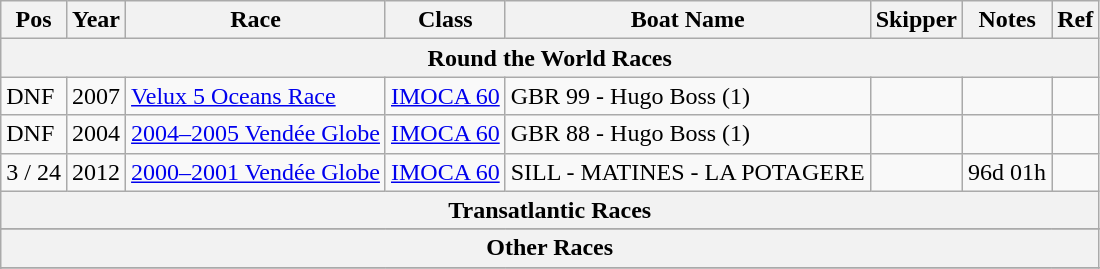<table class="wikitable sortable">
<tr>
<th>Pos</th>
<th>Year</th>
<th>Race</th>
<th>Class</th>
<th>Boat Name</th>
<th>Skipper</th>
<th>Notes</th>
<th>Ref</th>
</tr>
<tr>
<th colspan = 8><strong>Round the World Races</strong></th>
</tr>
<tr>
<td>DNF</td>
<td>2007</td>
<td><a href='#'>Velux 5 Oceans Race</a></td>
<td><a href='#'>IMOCA 60</a></td>
<td>GBR 99 - Hugo Boss (1)</td>
<td></td>
<td></td>
<td></td>
</tr>
<tr>
<td>DNF</td>
<td>2004</td>
<td><a href='#'>2004–2005 Vendée Globe</a></td>
<td><a href='#'>IMOCA 60</a></td>
<td>GBR 88 - Hugo Boss (1)</td>
<td></td>
<td></td>
<td></td>
</tr>
<tr>
<td>3 / 24</td>
<td>2012</td>
<td><a href='#'>2000–2001 Vendée Globe</a></td>
<td><a href='#'>IMOCA 60</a></td>
<td>SILL - MATINES - LA POTAGERE</td>
<td></td>
<td>96d 01h</td>
<td></td>
</tr>
<tr>
<th colspan = 8><strong>Transatlantic Races</strong></th>
</tr>
<tr>
</tr>
<tr>
<th colspan = 8><strong>Other Races</strong></th>
</tr>
<tr>
</tr>
<tr>
</tr>
</table>
